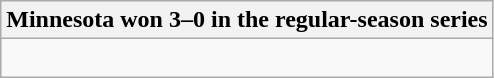<table class="wikitable collapsible collapsed">
<tr>
<th>Minnesota won 3–0 in the regular-season series</th>
</tr>
<tr>
<td><br>

</td>
</tr>
</table>
